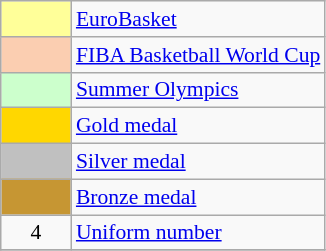<table class="wikitable" style="font-size:90%;">
<tr>
<td style="background-color:#FFFF99" width="40px"></td>
<td><a href='#'>EuroBasket</a></td>
</tr>
<tr>
<td style="background-color:#FBCEB1" width="40px"></td>
<td><a href='#'>FIBA Basketball World Cup</a></td>
</tr>
<tr>
<td style="background-color:#CCFFCC" width="40px"></td>
<td><a href='#'>Summer Olympics</a></td>
</tr>
<tr>
<td style="background-color:gold" width="40px"></td>
<td><a href='#'>Gold medal</a></td>
</tr>
<tr>
<td style="background-color:silver" width="40px"></td>
<td><a href='#'>Silver medal</a></td>
</tr>
<tr>
<td style="background-color:#C69633" width="40px"></td>
<td><a href='#'>Bronze medal</a></td>
</tr>
<tr>
<td style="text-align:center;" width="40px">4</td>
<td><a href='#'>Uniform number</a></td>
</tr>
<tr>
</tr>
</table>
